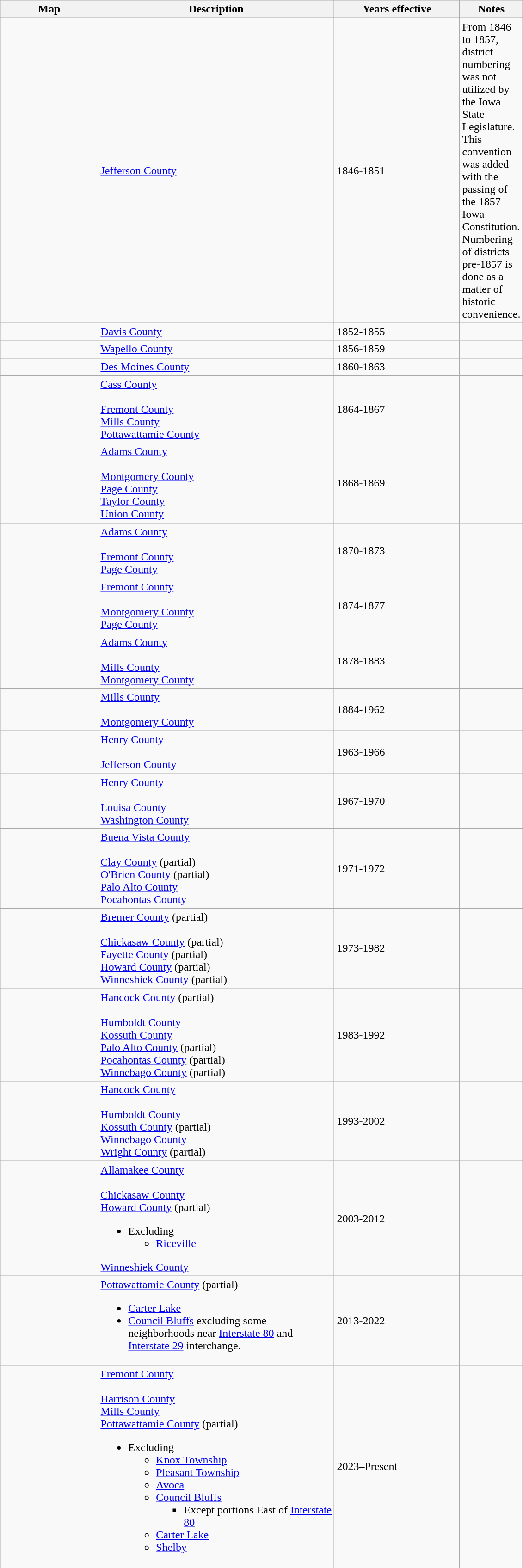<table class="wikitable sortable">
<tr>
<th style="width:100pt;">Map</th>
<th style="width:250pt;">Description</th>
<th style="width:130pt;">Years effective</th>
<th style="width:15pt;">Notes</th>
</tr>
<tr>
<td></td>
<td><a href='#'>Jefferson County</a></td>
<td>1846-1851</td>
<td>From 1846 to 1857, district numbering was not utilized by the Iowa State Legislature. This convention was added with the passing of the 1857 Iowa Constitution. Numbering of districts pre-1857 is done as a matter of historic convenience.</td>
</tr>
<tr>
<td></td>
<td><a href='#'>Davis County</a></td>
<td>1852-1855</td>
<td></td>
</tr>
<tr>
<td></td>
<td><a href='#'>Wapello County</a></td>
<td>1856-1859</td>
<td></td>
</tr>
<tr>
<td></td>
<td><a href='#'>Des Moines County</a></td>
<td>1860-1863</td>
<td></td>
</tr>
<tr>
<td></td>
<td><a href='#'>Cass County</a><br><br><a href='#'>Fremont County</a><br><a href='#'>Mills County</a><br>
<a href='#'>Pottawattamie County</a></td>
<td>1864-1867</td>
<td></td>
</tr>
<tr>
<td></td>
<td><a href='#'>Adams County</a><br><br><a href='#'>Montgomery County</a><br>
<a href='#'>Page County</a><br>
<a href='#'>Taylor County</a><br>
<a href='#'>Union County</a></td>
<td>1868-1869</td>
<td></td>
</tr>
<tr>
<td></td>
<td><a href='#'>Adams County</a><br><br><a href='#'>Fremont County</a><br>
<a href='#'>Page County</a></td>
<td>1870-1873</td>
<td></td>
</tr>
<tr>
<td></td>
<td><a href='#'>Fremont County</a><br><br><a href='#'>Montgomery County</a><br>
<a href='#'>Page County</a></td>
<td>1874-1877</td>
<td></td>
</tr>
<tr>
<td></td>
<td><a href='#'>Adams County</a><br><br><a href='#'>Mills County</a><br>
<a href='#'>Montgomery County</a></td>
<td>1878-1883</td>
<td></td>
</tr>
<tr>
<td></td>
<td><a href='#'>Mills County</a><br><br><a href='#'>Montgomery County</a></td>
<td>1884-1962</td>
<td></td>
</tr>
<tr>
<td></td>
<td><a href='#'>Henry County</a><br><br><a href='#'>Jefferson County</a></td>
<td>1963-1966</td>
<td></td>
</tr>
<tr>
<td></td>
<td><a href='#'>Henry County</a><br><br><a href='#'>Louisa County</a><br>
<a href='#'>Washington County</a></td>
<td>1967-1970</td>
<td></td>
</tr>
<tr>
<td></td>
<td><a href='#'>Buena Vista County</a><br><br><a href='#'>Clay County</a> (partial)<br>
<a href='#'>O'Brien County</a> (partial)<br>
<a href='#'>Palo Alto County</a><br>
<a href='#'>Pocahontas County</a></td>
<td>1971-1972</td>
<td></td>
</tr>
<tr>
<td></td>
<td><a href='#'>Bremer County</a> (partial)<br><br><a href='#'>Chickasaw County</a> (partial)<br>
<a href='#'>Fayette County</a> (partial)<br>
<a href='#'>Howard County</a> (partial)<br>
<a href='#'>Winneshiek County</a> (partial)</td>
<td>1973-1982</td>
<td></td>
</tr>
<tr>
<td></td>
<td><a href='#'>Hancock County</a> (partial)<br><br><a href='#'>Humboldt County</a><br>
<a href='#'>Kossuth County</a><br>
<a href='#'>Palo Alto County</a> (partial)<br>
<a href='#'>Pocahontas County</a> (partial)<br>
<a href='#'>Winnebago County</a> (partial)</td>
<td>1983-1992</td>
<td></td>
</tr>
<tr>
<td></td>
<td><a href='#'>Hancock County</a> <br><br><a href='#'>Humboldt County</a><br>
<a href='#'>Kossuth County</a> (partial)<br>
<a href='#'>Winnebago County</a><br>
<a href='#'>Wright County</a> (partial)</td>
<td>1993-2002</td>
<td></td>
</tr>
<tr>
<td></td>
<td><a href='#'>Allamakee County</a><br><br><a href='#'>Chickasaw County</a><br>
<a href='#'>Howard County</a> (partial)<ul><li>Excluding<ul><li><a href='#'>Riceville</a></li></ul></li></ul><a href='#'>Winneshiek County</a></td>
<td>2003-2012</td>
<td></td>
</tr>
<tr>
<td></td>
<td><a href='#'>Pottawattamie County</a> (partial)<br><ul><li><a href='#'>Carter Lake</a></li><li><a href='#'>Council Bluffs</a> excluding some neighborhoods near <a href='#'>Interstate 80</a> and <a href='#'>Interstate 29</a> interchange.</li></ul></td>
<td>2013-2022</td>
<td></td>
</tr>
<tr>
<td></td>
<td><a href='#'>Fremont County</a><br><br><a href='#'>Harrison County</a><br>
<a href='#'>Mills County</a><br>
<a href='#'>Pottawattamie County</a> (partial)<ul><li>Excluding<ul><li><a href='#'>Knox Township</a></li><li><a href='#'>Pleasant Township</a></li><li><a href='#'>Avoca</a></li><li><a href='#'>Council Bluffs</a><ul><li>Except portions East of <a href='#'>Interstate 80</a></li></ul></li><li><a href='#'>Carter Lake</a></li><li><a href='#'>Shelby</a></li></ul></li></ul></td>
<td>2023–Present</td>
<td></td>
</tr>
</table>
